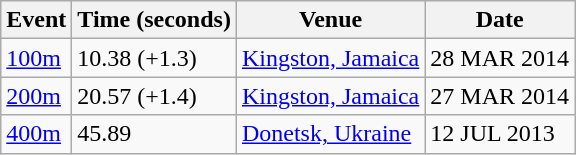<table class=wikitable>
<tr>
<th>Event</th>
<th>Time (seconds)</th>
<th>Venue</th>
<th>Date</th>
</tr>
<tr>
<td><a href='#'>100m</a></td>
<td>10.38 (+1.3)</td>
<td><a href='#'>Kingston, Jamaica</a></td>
<td>28 MAR 2014</td>
</tr>
<tr>
<td><a href='#'>200m</a></td>
<td>20.57 (+1.4)</td>
<td><a href='#'>Kingston, Jamaica</a></td>
<td>27 MAR 2014</td>
</tr>
<tr>
<td><a href='#'>400m</a></td>
<td>45.89</td>
<td><a href='#'>Donetsk, Ukraine</a></td>
<td>12 JUL 2013</td>
</tr>
</table>
